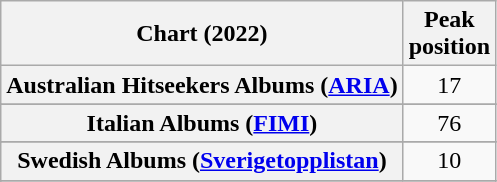<table class="wikitable sortable plainrowheaders" style="text-align:center">
<tr>
<th scope="col">Chart (2022)</th>
<th scope="col">Peak<br>position</th>
</tr>
<tr>
<th scope="row">Australian Hitseekers Albums (<a href='#'>ARIA</a>)</th>
<td>17</td>
</tr>
<tr>
</tr>
<tr>
</tr>
<tr>
</tr>
<tr>
</tr>
<tr>
</tr>
<tr>
</tr>
<tr>
<th scope="row">Italian Albums (<a href='#'>FIMI</a>)</th>
<td>76</td>
</tr>
<tr>
</tr>
<tr>
</tr>
<tr>
</tr>
<tr>
</tr>
<tr>
<th scope="row">Swedish Albums (<a href='#'>Sverigetopplistan</a>)</th>
<td>10</td>
</tr>
<tr>
</tr>
<tr>
</tr>
<tr>
</tr>
<tr>
</tr>
</table>
